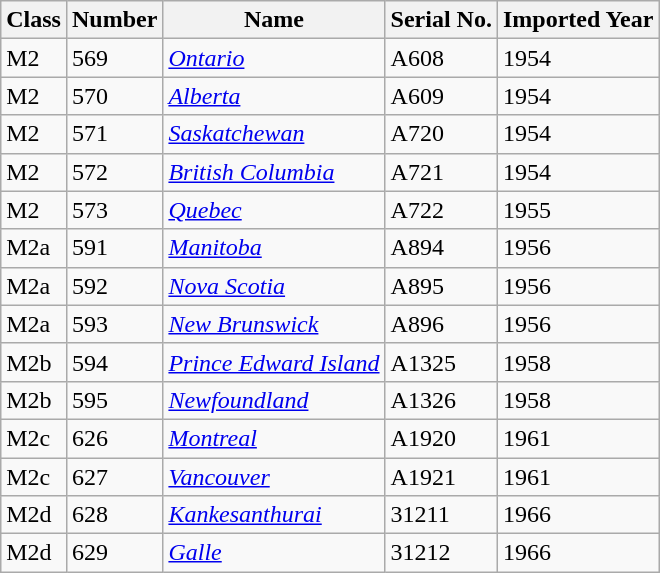<table class="wikitable">
<tr>
<th>Class</th>
<th>Number</th>
<th>Name</th>
<th>Serial No.</th>
<th>Imported Year</th>
</tr>
<tr>
<td>M2</td>
<td>569</td>
<td><em><a href='#'>Ontario</a></em></td>
<td>A608</td>
<td>1954</td>
</tr>
<tr>
<td>M2</td>
<td>570</td>
<td><em><a href='#'>Alberta</a></em></td>
<td>A609</td>
<td>1954</td>
</tr>
<tr>
<td>M2</td>
<td>571</td>
<td><em><a href='#'>Saskatchewan</a></em></td>
<td>A720</td>
<td>1954</td>
</tr>
<tr>
<td>M2</td>
<td>572</td>
<td><em><a href='#'>British Columbia</a></em></td>
<td>A721</td>
<td>1954</td>
</tr>
<tr>
<td>M2</td>
<td>573</td>
<td><em><a href='#'>Quebec</a></em></td>
<td>A722</td>
<td>1955</td>
</tr>
<tr>
<td>M2a</td>
<td>591</td>
<td><em><a href='#'>Manitoba</a></em></td>
<td>A894</td>
<td>1956</td>
</tr>
<tr>
<td>M2a</td>
<td>592</td>
<td><em><a href='#'>Nova Scotia</a></em></td>
<td>A895</td>
<td>1956</td>
</tr>
<tr>
<td>M2a</td>
<td>593</td>
<td><em><a href='#'>New Brunswick</a></em></td>
<td>A896</td>
<td>1956</td>
</tr>
<tr>
<td>M2b</td>
<td>594</td>
<td><em><a href='#'>Prince Edward Island</a></em></td>
<td>A1325</td>
<td>1958</td>
</tr>
<tr>
<td>M2b</td>
<td>595</td>
<td><em><a href='#'>Newfoundland</a></em></td>
<td>A1326</td>
<td>1958</td>
</tr>
<tr>
<td>M2c</td>
<td>626</td>
<td><em><a href='#'>Montreal</a></em></td>
<td>A1920</td>
<td>1961</td>
</tr>
<tr>
<td>M2c</td>
<td>627</td>
<td><em><a href='#'>Vancouver</a></em></td>
<td>A1921</td>
<td>1961</td>
</tr>
<tr>
<td>M2d</td>
<td>628</td>
<td><em><a href='#'>Kankesanthurai</a></em></td>
<td>31211</td>
<td>1966</td>
</tr>
<tr>
<td>M2d</td>
<td>629</td>
<td><em><a href='#'>Galle</a></em></td>
<td>31212</td>
<td>1966</td>
</tr>
</table>
